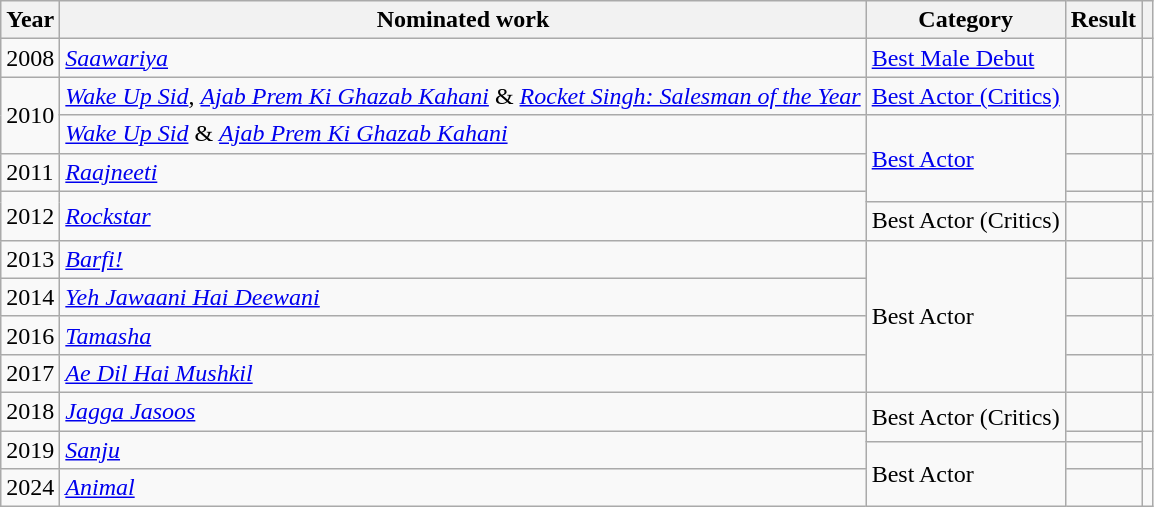<table class="wikitable">
<tr>
<th scope="col">Year</th>
<th scope="col">Nominated work</th>
<th scope="col">Category</th>
<th scope="col">Result</th>
<th scope="col" class="unsortable"></th>
</tr>
<tr>
<td>2008</td>
<td><em><a href='#'>Saawariya</a></em></td>
<td><a href='#'>Best Male Debut</a></td>
<td></td>
<td></td>
</tr>
<tr>
<td rowspan="2">2010</td>
<td><em><a href='#'>Wake Up Sid</a></em>, <em><a href='#'>Ajab Prem Ki Ghazab Kahani</a></em> & <em><a href='#'>Rocket Singh: Salesman of the Year</a></em></td>
<td><a href='#'>Best Actor (Critics)</a></td>
<td></td>
<td></td>
</tr>
<tr>
<td><em><a href='#'>Wake Up Sid</a></em> & <em><a href='#'>Ajab Prem Ki Ghazab Kahani</a></em></td>
<td rowspan="3"><a href='#'>Best Actor</a></td>
<td></td>
<td></td>
</tr>
<tr>
<td>2011</td>
<td><em><a href='#'>Raajneeti</a></em></td>
<td></td>
<td></td>
</tr>
<tr>
<td rowspan="2">2012</td>
<td rowspan="2"><em><a href='#'>Rockstar</a></em></td>
<td></td>
<td></td>
</tr>
<tr>
<td>Best Actor (Critics)</td>
<td></td>
<td></td>
</tr>
<tr>
<td>2013</td>
<td><em><a href='#'>Barfi!</a></em></td>
<td rowspan="4">Best Actor</td>
<td></td>
<td></td>
</tr>
<tr>
<td>2014</td>
<td><em><a href='#'>Yeh Jawaani Hai Deewani</a></em></td>
<td></td>
<td></td>
</tr>
<tr>
<td>2016</td>
<td><em><a href='#'>Tamasha</a></em></td>
<td></td>
<td></td>
</tr>
<tr>
<td>2017</td>
<td><em><a href='#'>Ae Dil Hai Mushkil</a></em></td>
<td></td>
<td></td>
</tr>
<tr>
<td>2018</td>
<td><em><a href='#'>Jagga Jasoos</a></em></td>
<td rowspan="2">Best Actor (Critics)</td>
<td></td>
<td></td>
</tr>
<tr>
<td rowspan="2">2019</td>
<td rowspan="2"><em><a href='#'>Sanju</a></em></td>
<td></td>
<td rowspan="2"></td>
</tr>
<tr>
<td rowspan="2">Best Actor</td>
<td></td>
</tr>
<tr>
<td>2024</td>
<td><em><a href='#'>Animal</a></em></td>
<td></td>
<td></td>
</tr>
</table>
